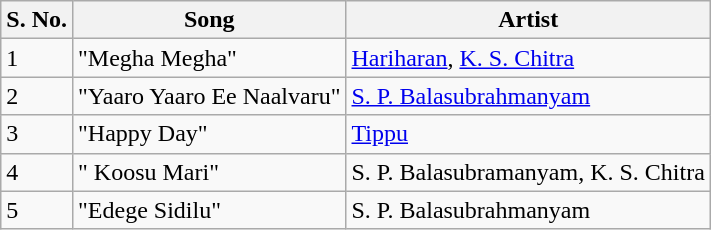<table class="wikitable">
<tr>
<th>S. No.</th>
<th>Song</th>
<th>Artist</th>
</tr>
<tr>
<td>1</td>
<td>"Megha Megha"</td>
<td><a href='#'>Hariharan</a>, <a href='#'>K. S. Chitra</a></td>
</tr>
<tr>
<td>2</td>
<td>"Yaaro Yaaro Ee Naalvaru"</td>
<td><a href='#'>S. P. Balasubrahmanyam</a></td>
</tr>
<tr>
<td>3</td>
<td>"Happy Day"</td>
<td><a href='#'>Tippu</a></td>
</tr>
<tr>
<td>4</td>
<td>" Koosu Mari"</td>
<td>S. P. Balasubramanyam, K. S. Chitra</td>
</tr>
<tr>
<td>5</td>
<td>"Edege Sidilu"</td>
<td>S. P. Balasubrahmanyam</td>
</tr>
</table>
